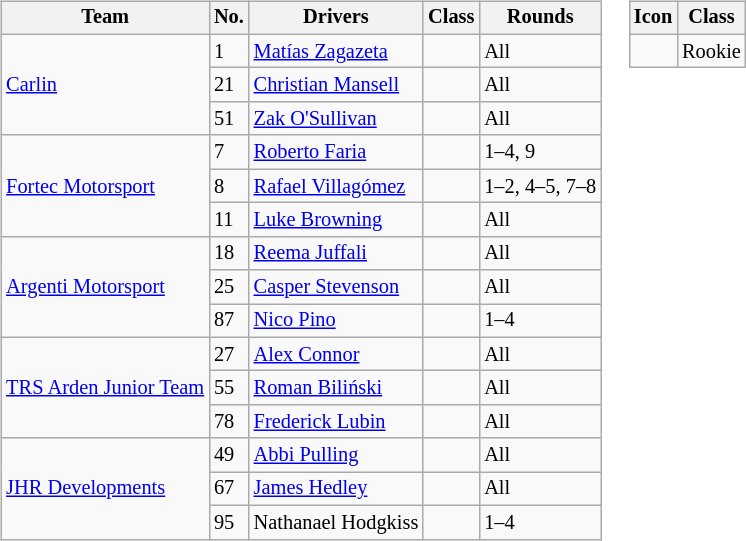<table>
<tr>
<td><br><table class="wikitable" style="font-size: 85%;">
<tr>
<th>Team</th>
<th>No.</th>
<th>Drivers</th>
<th>Class</th>
<th>Rounds</th>
</tr>
<tr>
<td rowspan=3><a href='#'>Carlin</a></td>
<td>1</td>
<td> <a href='#'>Matías Zagazeta</a></td>
<td style="text-align:center"></td>
<td>All</td>
</tr>
<tr>
<td>21</td>
<td> <a href='#'>Christian Mansell</a></td>
<td style="text-align:center"></td>
<td>All</td>
</tr>
<tr>
<td>51</td>
<td> <a href='#'>Zak O'Sullivan</a></td>
<td></td>
<td>All</td>
</tr>
<tr>
<td rowspan=3><a href='#'>Fortec Motorsport</a></td>
<td>7</td>
<td> <a href='#'>Roberto Faria</a></td>
<td></td>
<td>1–4, 9</td>
</tr>
<tr>
<td>8</td>
<td> <a href='#'>Rafael Villagómez</a></td>
<td style="text-align:center"></td>
<td nowrap>1–2, 4–5, 7–8</td>
</tr>
<tr>
<td>11</td>
<td> <a href='#'>Luke Browning</a></td>
<td></td>
<td>All</td>
</tr>
<tr>
<td rowspan=3><a href='#'>Argenti Motorsport</a></td>
<td>18</td>
<td> <a href='#'>Reema Juffali</a></td>
<td></td>
<td>All</td>
</tr>
<tr>
<td>25</td>
<td> <a href='#'>Casper Stevenson</a></td>
<td></td>
<td>All</td>
</tr>
<tr>
<td>87</td>
<td> <a href='#'>Nico Pino</a></td>
<td style="text-align:center"></td>
<td>1–4</td>
</tr>
<tr>
<td rowspan=3><a href='#'>TRS Arden Junior Team</a></td>
<td>27</td>
<td> <a href='#'>Alex Connor</a></td>
<td></td>
<td>All</td>
</tr>
<tr>
<td>55</td>
<td> <a href='#'>Roman Biliński</a></td>
<td></td>
<td>All</td>
</tr>
<tr>
<td>78</td>
<td> <a href='#'>Frederick Lubin</a></td>
<td style="text-align:center"></td>
<td>All</td>
</tr>
<tr>
<td rowspan=3><a href='#'>JHR Developments</a></td>
<td>49</td>
<td> <a href='#'>Abbi Pulling</a></td>
<td></td>
<td>All</td>
</tr>
<tr>
<td>67</td>
<td> <a href='#'>James Hedley</a></td>
<td></td>
<td>All</td>
</tr>
<tr>
<td>95</td>
<td nowrap> Nathanael Hodgkiss</td>
<td></td>
<td>1–4</td>
</tr>
</table>
</td>
<td style="vertical-align:top"><br><table class="wikitable" style="font-size: 85%;">
<tr>
<th>Icon</th>
<th>Class</th>
</tr>
<tr>
<td style="text-align:center"></td>
<td>Rookie</td>
</tr>
</table>
</td>
</tr>
</table>
